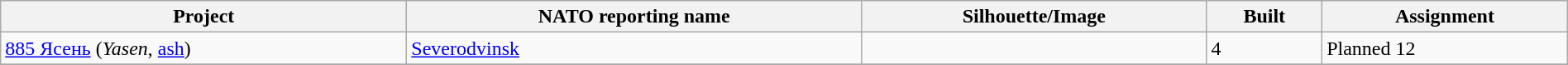<table class="wikitable" style="width:100%">
<tr>
<th style="width: 20em">Project</th>
<th>NATO reporting name</th>
<th>Silhouette/Image</th>
<th>Built</th>
<th>Assignment</th>
</tr>
<tr>
<td><a href='#'>885 Ясень</a> (<em>Yasen</em>, <a href='#'>ash</a>)</td>
<td><a href='#'>Severodvinsk</a></td>
<td></td>
<td>4</td>
<td>Planned 12</td>
</tr>
<tr>
</tr>
</table>
